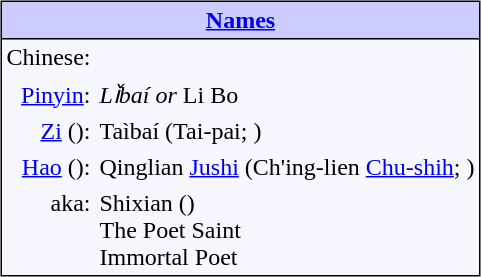<table cellpadding=3px cellspacing=0px bgcolor=#f7f8ff style="float:right; border:1px solid; margin:5px">
<tr>
<th style="background:#ccf; border-bottom:1px solid" colspan=2><a href='#'>Names</a></th>
</tr>
<tr>
<td align=right>Chinese:</td>
<td></td>
</tr>
<tr>
<td align=right><a href='#'>Pinyin</a>:</td>
<td><em>Lǐbaí</em> <em>or</em> Li Bo</td>
</tr>
<tr>
<td align=right><a href='#'>Zi</a> ():</td>
<td>Taìbaí (Tai-pai; )</td>
</tr>
<tr>
<td align=right><a href='#'>Hao</a> ():</td>
<td>Qinglian <a href='#'>Jushi</a> (Ch'ing-lien <a href='#'>Chu-shih</a>; )</td>
</tr>
<tr>
<td align=right valign=top>aka:</td>
<td>Shixian ()<br> The Poet Saint <br> Immortal Poet</td>
</tr>
</table>
